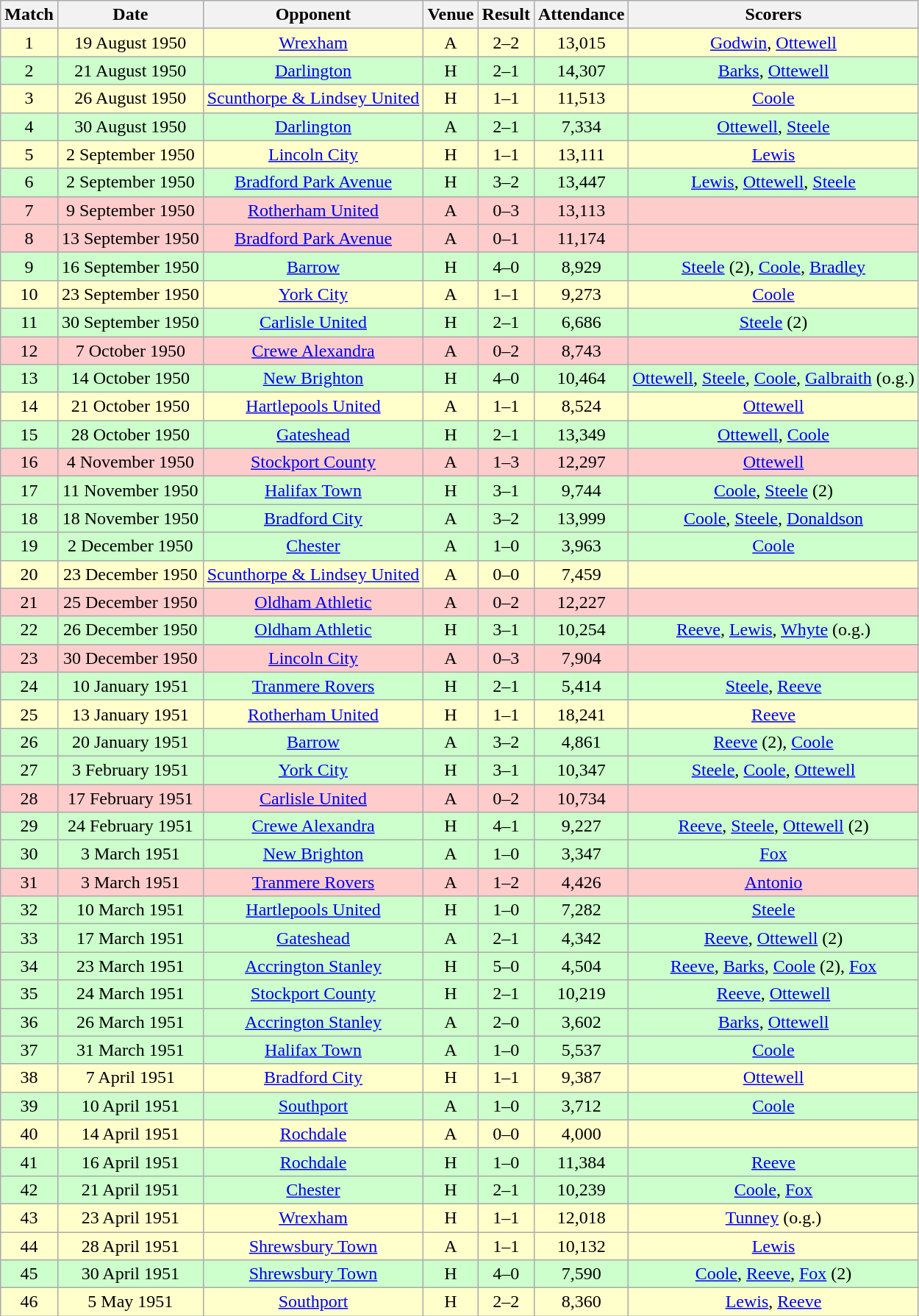<table class="wikitable " style="font-size:100%; text-align:center">
<tr>
<th>Match</th>
<th>Date</th>
<th>Opponent</th>
<th>Venue</th>
<th>Result</th>
<th>Attendance</th>
<th>Scorers</th>
</tr>
<tr style="background: #FFFFCC;">
<td>1</td>
<td>19 August 1950</td>
<td><a href='#'>Wrexham</a></td>
<td>A</td>
<td>2–2</td>
<td>13,015</td>
<td><a href='#'>Godwin</a>, <a href='#'>Ottewell</a></td>
</tr>
<tr style="background: #CCFFCC;">
<td>2</td>
<td>21 August 1950</td>
<td><a href='#'>Darlington</a></td>
<td>H</td>
<td>2–1</td>
<td>14,307</td>
<td><a href='#'>Barks</a>, <a href='#'>Ottewell</a></td>
</tr>
<tr style="background: #FFFFCC;">
<td>3</td>
<td>26 August 1950</td>
<td><a href='#'>Scunthorpe & Lindsey United</a></td>
<td>H</td>
<td>1–1</td>
<td>11,513</td>
<td><a href='#'>Coole</a></td>
</tr>
<tr style="background: #CCFFCC;">
<td>4</td>
<td>30 August 1950</td>
<td><a href='#'>Darlington</a></td>
<td>A</td>
<td>2–1</td>
<td>7,334</td>
<td><a href='#'>Ottewell</a>, <a href='#'>Steele</a></td>
</tr>
<tr style="background: #FFFFCC;">
<td>5</td>
<td>2 September 1950</td>
<td><a href='#'>Lincoln City</a></td>
<td>H</td>
<td>1–1</td>
<td>13,111</td>
<td><a href='#'>Lewis</a></td>
</tr>
<tr style="background: #CCFFCC;">
<td>6</td>
<td>2 September 1950</td>
<td><a href='#'>Bradford Park Avenue</a></td>
<td>H</td>
<td>3–2</td>
<td>13,447</td>
<td><a href='#'>Lewis</a>, <a href='#'>Ottewell</a>, <a href='#'>Steele</a></td>
</tr>
<tr style="background: #FFCCCC;">
<td>7</td>
<td>9 September 1950</td>
<td><a href='#'>Rotherham United</a></td>
<td>A</td>
<td>0–3</td>
<td>13,113</td>
<td></td>
</tr>
<tr style="background: #FFCCCC;">
<td>8</td>
<td>13 September 1950</td>
<td><a href='#'>Bradford Park Avenue</a></td>
<td>A</td>
<td>0–1</td>
<td>11,174</td>
<td></td>
</tr>
<tr style="background: #CCFFCC;">
<td>9</td>
<td>16 September 1950</td>
<td><a href='#'>Barrow</a></td>
<td>H</td>
<td>4–0</td>
<td>8,929</td>
<td><a href='#'>Steele</a> (2), <a href='#'>Coole</a>, <a href='#'>Bradley</a></td>
</tr>
<tr style="background: #FFFFCC;">
<td>10</td>
<td>23 September 1950</td>
<td><a href='#'>York City</a></td>
<td>A</td>
<td>1–1</td>
<td>9,273</td>
<td><a href='#'>Coole</a></td>
</tr>
<tr style="background: #CCFFCC;">
<td>11</td>
<td>30 September 1950</td>
<td><a href='#'>Carlisle United</a></td>
<td>H</td>
<td>2–1</td>
<td>6,686</td>
<td><a href='#'>Steele</a> (2)</td>
</tr>
<tr style="background: #FFCCCC;">
<td>12</td>
<td>7 October 1950</td>
<td><a href='#'>Crewe Alexandra</a></td>
<td>A</td>
<td>0–2</td>
<td>8,743</td>
<td></td>
</tr>
<tr style="background: #CCFFCC;">
<td>13</td>
<td>14 October 1950</td>
<td><a href='#'>New Brighton</a></td>
<td>H</td>
<td>4–0</td>
<td>10,464</td>
<td><a href='#'>Ottewell</a>, <a href='#'>Steele</a>, <a href='#'>Coole</a>, <a href='#'>Galbraith</a> (o.g.)</td>
</tr>
<tr style="background: #FFFFCC;">
<td>14</td>
<td>21 October 1950</td>
<td><a href='#'>Hartlepools United</a></td>
<td>A</td>
<td>1–1</td>
<td>8,524</td>
<td><a href='#'>Ottewell</a></td>
</tr>
<tr style="background: #CCFFCC;">
<td>15</td>
<td>28 October 1950</td>
<td><a href='#'>Gateshead</a></td>
<td>H</td>
<td>2–1</td>
<td>13,349</td>
<td><a href='#'>Ottewell</a>, <a href='#'>Coole</a></td>
</tr>
<tr style="background: #FFCCCC;">
<td>16</td>
<td>4 November 1950</td>
<td><a href='#'>Stockport County</a></td>
<td>A</td>
<td>1–3</td>
<td>12,297</td>
<td><a href='#'>Ottewell</a></td>
</tr>
<tr style="background: #CCFFCC;">
<td>17</td>
<td>11 November 1950</td>
<td><a href='#'>Halifax Town</a></td>
<td>H</td>
<td>3–1</td>
<td>9,744</td>
<td><a href='#'>Coole</a>, <a href='#'>Steele</a> (2)</td>
</tr>
<tr style="background: #CCFFCC;">
<td>18</td>
<td>18 November 1950</td>
<td><a href='#'>Bradford City</a></td>
<td>A</td>
<td>3–2</td>
<td>13,999</td>
<td><a href='#'>Coole</a>, <a href='#'>Steele</a>, <a href='#'>Donaldson</a></td>
</tr>
<tr style="background: #CCFFCC;">
<td>19</td>
<td>2 December 1950</td>
<td><a href='#'>Chester</a></td>
<td>A</td>
<td>1–0</td>
<td>3,963</td>
<td><a href='#'>Coole</a></td>
</tr>
<tr style="background: #FFFFCC;">
<td>20</td>
<td>23 December 1950</td>
<td><a href='#'>Scunthorpe & Lindsey United</a></td>
<td>A</td>
<td>0–0</td>
<td>7,459</td>
<td></td>
</tr>
<tr style="background: #FFCCCC;">
<td>21</td>
<td>25 December 1950</td>
<td><a href='#'>Oldham Athletic</a></td>
<td>A</td>
<td>0–2</td>
<td>12,227</td>
<td></td>
</tr>
<tr style="background: #CCFFCC;">
<td>22</td>
<td>26 December 1950</td>
<td><a href='#'>Oldham Athletic</a></td>
<td>H</td>
<td>3–1</td>
<td>10,254</td>
<td><a href='#'>Reeve</a>, <a href='#'>Lewis</a>, <a href='#'>Whyte</a> (o.g.)</td>
</tr>
<tr style="background: #FFCCCC;">
<td>23</td>
<td>30 December 1950</td>
<td><a href='#'>Lincoln City</a></td>
<td>A</td>
<td>0–3</td>
<td>7,904</td>
<td></td>
</tr>
<tr style="background: #CCFFCC;">
<td>24</td>
<td>10 January 1951</td>
<td><a href='#'>Tranmere Rovers</a></td>
<td>H</td>
<td>2–1</td>
<td>5,414</td>
<td><a href='#'>Steele</a>, <a href='#'>Reeve</a></td>
</tr>
<tr style="background: #FFFFCC;">
<td>25</td>
<td>13 January 1951</td>
<td><a href='#'>Rotherham United</a></td>
<td>H</td>
<td>1–1</td>
<td>18,241</td>
<td><a href='#'>Reeve</a></td>
</tr>
<tr style="background: #CCFFCC;">
<td>26</td>
<td>20 January 1951</td>
<td><a href='#'>Barrow</a></td>
<td>A</td>
<td>3–2</td>
<td>4,861</td>
<td><a href='#'>Reeve</a> (2), <a href='#'>Coole</a></td>
</tr>
<tr style="background: #CCFFCC;">
<td>27</td>
<td>3 February 1951</td>
<td><a href='#'>York City</a></td>
<td>H</td>
<td>3–1</td>
<td>10,347</td>
<td><a href='#'>Steele</a>, <a href='#'>Coole</a>, <a href='#'>Ottewell</a></td>
</tr>
<tr style="background: #FFCCCC;">
<td>28</td>
<td>17 February 1951</td>
<td><a href='#'>Carlisle United</a></td>
<td>A</td>
<td>0–2</td>
<td>10,734</td>
<td></td>
</tr>
<tr style="background: #CCFFCC;">
<td>29</td>
<td>24 February 1951</td>
<td><a href='#'>Crewe Alexandra</a></td>
<td>H</td>
<td>4–1</td>
<td>9,227</td>
<td><a href='#'>Reeve</a>, <a href='#'>Steele</a>, <a href='#'>Ottewell</a> (2)</td>
</tr>
<tr style="background: #CCFFCC;">
<td>30</td>
<td>3 March 1951</td>
<td><a href='#'>New Brighton</a></td>
<td>A</td>
<td>1–0</td>
<td>3,347</td>
<td><a href='#'>Fox</a></td>
</tr>
<tr style="background: #FFCCCC;">
<td>31</td>
<td>3 March 1951</td>
<td><a href='#'>Tranmere Rovers</a></td>
<td>A</td>
<td>1–2</td>
<td>4,426</td>
<td><a href='#'>Antonio</a></td>
</tr>
<tr style="background: #CCFFCC;">
<td>32</td>
<td>10 March 1951</td>
<td><a href='#'>Hartlepools United</a></td>
<td>H</td>
<td>1–0</td>
<td>7,282</td>
<td><a href='#'>Steele</a></td>
</tr>
<tr style="background: #CCFFCC;">
<td>33</td>
<td>17 March 1951</td>
<td><a href='#'>Gateshead</a></td>
<td>A</td>
<td>2–1</td>
<td>4,342</td>
<td><a href='#'>Reeve</a>, <a href='#'>Ottewell</a> (2)</td>
</tr>
<tr style="background: #CCFFCC;">
<td>34</td>
<td>23 March 1951</td>
<td><a href='#'>Accrington Stanley</a></td>
<td>H</td>
<td>5–0</td>
<td>4,504</td>
<td><a href='#'>Reeve</a>, <a href='#'>Barks</a>, <a href='#'>Coole</a> (2), <a href='#'>Fox</a></td>
</tr>
<tr style="background: #CCFFCC;">
<td>35</td>
<td>24 March 1951</td>
<td><a href='#'>Stockport County</a></td>
<td>H</td>
<td>2–1</td>
<td>10,219</td>
<td><a href='#'>Reeve</a>, <a href='#'>Ottewell</a></td>
</tr>
<tr style="background: #CCFFCC;">
<td>36</td>
<td>26 March 1951</td>
<td><a href='#'>Accrington Stanley</a></td>
<td>A</td>
<td>2–0</td>
<td>3,602</td>
<td><a href='#'>Barks</a>, <a href='#'>Ottewell</a></td>
</tr>
<tr style="background: #CCFFCC;">
<td>37</td>
<td>31 March 1951</td>
<td><a href='#'>Halifax Town</a></td>
<td>A</td>
<td>1–0</td>
<td>5,537</td>
<td><a href='#'>Coole</a></td>
</tr>
<tr style="background: #FFFFCC;">
<td>38</td>
<td>7 April 1951</td>
<td><a href='#'>Bradford City</a></td>
<td>H</td>
<td>1–1</td>
<td>9,387</td>
<td><a href='#'>Ottewell</a></td>
</tr>
<tr style="background: #CCFFCC;">
<td>39</td>
<td>10 April 1951</td>
<td><a href='#'>Southport</a></td>
<td>A</td>
<td>1–0</td>
<td>3,712</td>
<td><a href='#'>Coole</a></td>
</tr>
<tr style="background: #FFFFCC;">
<td>40</td>
<td>14 April 1951</td>
<td><a href='#'>Rochdale</a></td>
<td>A</td>
<td>0–0</td>
<td>4,000</td>
<td></td>
</tr>
<tr style="background: #CCFFCC;">
<td>41</td>
<td>16 April 1951</td>
<td><a href='#'>Rochdale</a></td>
<td>H</td>
<td>1–0</td>
<td>11,384</td>
<td><a href='#'>Reeve</a></td>
</tr>
<tr style="background: #CCFFCC;">
<td>42</td>
<td>21 April 1951</td>
<td><a href='#'>Chester</a></td>
<td>H</td>
<td>2–1</td>
<td>10,239</td>
<td><a href='#'>Coole</a>, <a href='#'>Fox</a></td>
</tr>
<tr style="background: #FFFFCC;">
<td>43</td>
<td>23 April 1951</td>
<td><a href='#'>Wrexham</a></td>
<td>H</td>
<td>1–1</td>
<td>12,018</td>
<td><a href='#'>Tunney</a> (o.g.)</td>
</tr>
<tr style="background: #FFFFCC;">
<td>44</td>
<td>28 April 1951</td>
<td><a href='#'>Shrewsbury Town</a></td>
<td>A</td>
<td>1–1</td>
<td>10,132</td>
<td><a href='#'>Lewis</a></td>
</tr>
<tr style="background: #CCFFCC;">
<td>45</td>
<td>30 April 1951</td>
<td><a href='#'>Shrewsbury Town</a></td>
<td>H</td>
<td>4–0</td>
<td>7,590</td>
<td><a href='#'>Coole</a>, <a href='#'>Reeve</a>, <a href='#'>Fox</a> (2)</td>
</tr>
<tr style="background: #FFFFCC;">
<td>46</td>
<td>5 May 1951</td>
<td><a href='#'>Southport</a></td>
<td>H</td>
<td>2–2</td>
<td>8,360</td>
<td><a href='#'>Lewis</a>, <a href='#'>Reeve</a></td>
</tr>
</table>
